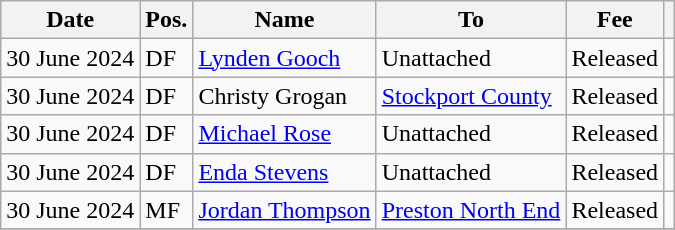<table class="wikitable">
<tr>
<th>Date</th>
<th>Pos.</th>
<th>Name</th>
<th>To</th>
<th>Fee</th>
<th></th>
</tr>
<tr>
<td>30 June 2024</td>
<td>DF</td>
<td> <a href='#'>Lynden Gooch</a></td>
<td>Unattached</td>
<td>Released</td>
<td></td>
</tr>
<tr>
<td>30 June 2024</td>
<td>DF</td>
<td> Christy Grogan</td>
<td> <a href='#'>Stockport County</a></td>
<td>Released</td>
<td></td>
</tr>
<tr>
<td>30 June 2024</td>
<td>DF</td>
<td> <a href='#'>Michael Rose</a></td>
<td>Unattached</td>
<td>Released</td>
<td></td>
</tr>
<tr>
<td>30 June 2024</td>
<td>DF</td>
<td> <a href='#'>Enda Stevens</a></td>
<td>Unattached</td>
<td>Released</td>
<td></td>
</tr>
<tr>
<td>30 June 2024</td>
<td>MF</td>
<td> <a href='#'>Jordan Thompson</a></td>
<td> <a href='#'>Preston North End</a></td>
<td>Released</td>
<td></td>
</tr>
<tr>
</tr>
</table>
